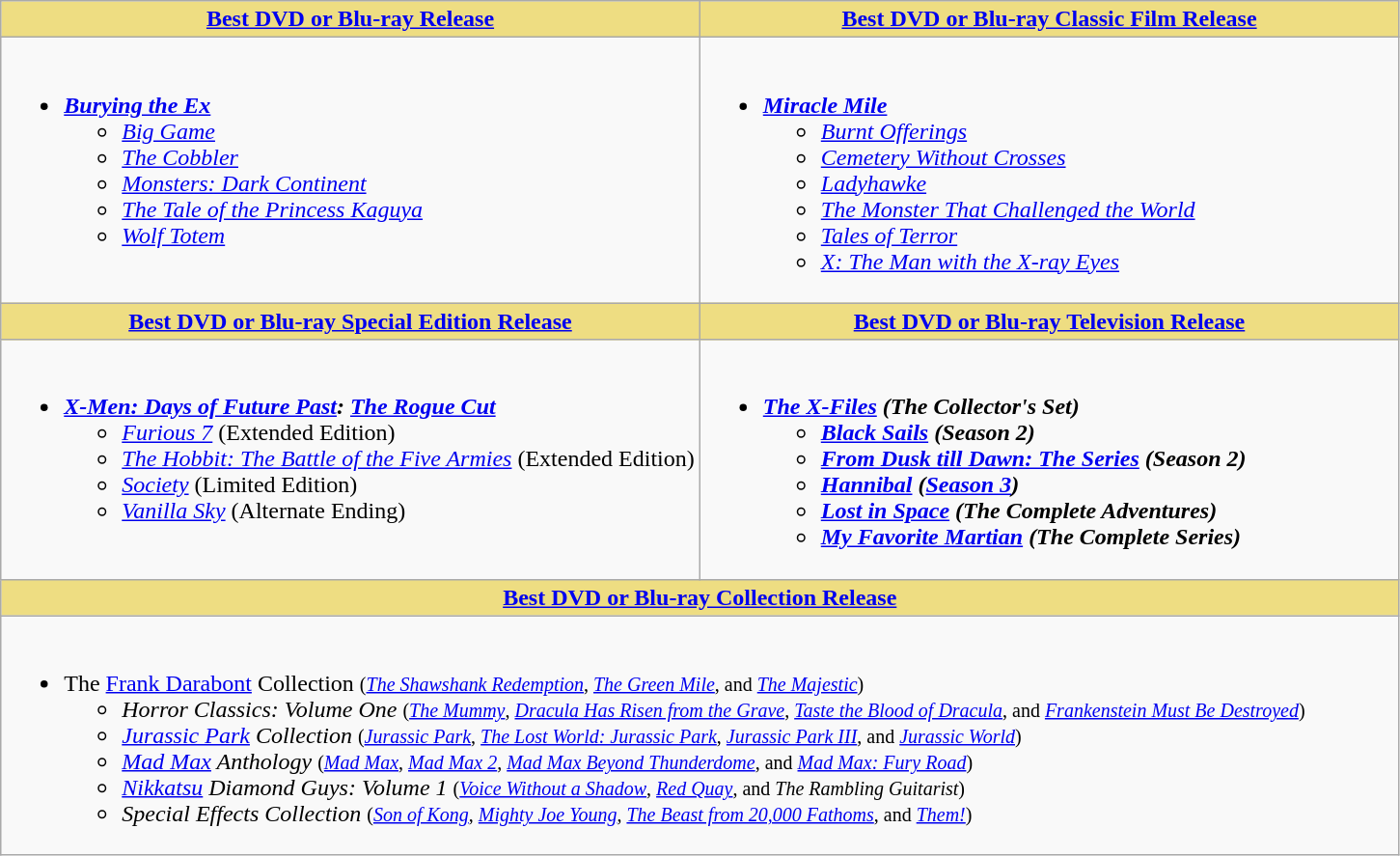<table class=wikitable>
<tr>
<th style="background:#EEDD82; width:50%"><a href='#'>Best DVD or Blu-ray Release</a></th>
<th style="background:#EEDD82; width:50%"><a href='#'>Best DVD or Blu-ray Classic Film Release</a></th>
</tr>
<tr>
<td valign="top"><br><ul><li><strong><em><a href='#'>Burying the Ex</a></em></strong><ul><li><em><a href='#'>Big Game</a></em></li><li><em><a href='#'>The Cobbler</a></em></li><li><em><a href='#'>Monsters: Dark Continent</a></em></li><li><em><a href='#'>The Tale of the Princess Kaguya</a></em></li><li><em><a href='#'>Wolf Totem</a></em></li></ul></li></ul></td>
<td valign="top"><br><ul><li><strong><em><a href='#'>Miracle Mile</a></em></strong><ul><li><em><a href='#'>Burnt Offerings</a></em></li><li><em><a href='#'>Cemetery Without Crosses</a></em></li><li><em><a href='#'>Ladyhawke</a></em></li><li><em><a href='#'>The Monster That Challenged the World</a></em></li><li><em><a href='#'>Tales of Terror</a></em></li><li><em><a href='#'>X: The Man with the X-ray Eyes</a></em></li></ul></li></ul></td>
</tr>
<tr>
<th style="background:#EEDD82; width:50%"><a href='#'>Best DVD or Blu-ray Special Edition Release</a></th>
<th style="background:#EEDD82; width:50%"><a href='#'>Best DVD or Blu-ray Television Release</a></th>
</tr>
<tr>
<td valign="top"><br><ul><li><strong><em><a href='#'>X-Men: Days of Future Past</a>: <a href='#'>The Rogue Cut</a></em></strong><ul><li><em><a href='#'>Furious 7</a></em> (Extended Edition)</li><li><em><a href='#'>The Hobbit: The Battle of the Five Armies</a></em> (Extended Edition)</li><li><em><a href='#'>Society</a></em> (Limited Edition)</li><li><em><a href='#'>Vanilla Sky</a></em> (Alternate Ending)</li></ul></li></ul></td>
<td valign="top"><br><ul><li><strong><em><a href='#'>The X-Files</a><em> (The Collector's Set)<strong><ul><li></em><a href='#'>Black Sails</a><em> (Season 2)</li><li></em><a href='#'>From Dusk till Dawn: The Series</a><em> (Season 2)</li><li></em><a href='#'>Hannibal</a><em> (<a href='#'>Season 3</a>)</li><li></em><a href='#'>Lost in Space</a><em> (The Complete Adventures)</li><li></em><a href='#'>My Favorite Martian</a><em> (The Complete Series)</li></ul></li></ul></td>
</tr>
<tr>
<th colspan="2" style="background:#EEDD82; width:50%"><a href='#'>Best DVD or Blu-ray Collection Release</a></th>
</tr>
<tr>
<td colspan="2" valign="top"><br><ul><li></em></strong>The <a href='#'>Frank Darabont</a> Collection</em> <small>(<em><a href='#'>The Shawshank Redemption</a></em>, <em><a href='#'>The Green Mile</a></em>, and <em><a href='#'>The Majestic</a></em>)</small></strong><ul><li><em>Horror Classics: Volume One</em> <small>(<em><a href='#'>The Mummy</a></em>, <em><a href='#'>Dracula Has Risen from the Grave</a></em>, <em><a href='#'>Taste the Blood of Dracula</a></em>, and <em><a href='#'>Frankenstein Must Be Destroyed</a></em>)</small></li><li><em><a href='#'>Jurassic Park</a> Collection</em> <small>(<em><a href='#'>Jurassic Park</a></em>, <em><a href='#'>The Lost World: Jurassic Park</a></em>, <em><a href='#'>Jurassic Park III</a></em>, and <em><a href='#'>Jurassic World</a></em>)</small></li><li><em><a href='#'>Mad Max</a> Anthology</em> <small>(<em><a href='#'>Mad Max</a></em>, <em><a href='#'>Mad Max 2</a></em>, <em><a href='#'>Mad Max Beyond Thunderdome</a></em>, and <em><a href='#'>Mad Max: Fury Road</a></em>)</small></li><li><em><a href='#'>Nikkatsu</a> Diamond Guys: Volume 1</em> <small>(<em><a href='#'>Voice Without a Shadow</a></em>, <em><a href='#'>Red Quay</a></em>, and <em>The Rambling Guitarist</em>)</small></li><li><em>Special Effects Collection</em> <small>(<em><a href='#'>Son of Kong</a></em>, <em><a href='#'>Mighty Joe Young</a></em>, <em><a href='#'>The Beast from 20,000 Fathoms</a></em>, and <em><a href='#'>Them!</a></em>)</small></li></ul></li></ul></td>
</tr>
</table>
